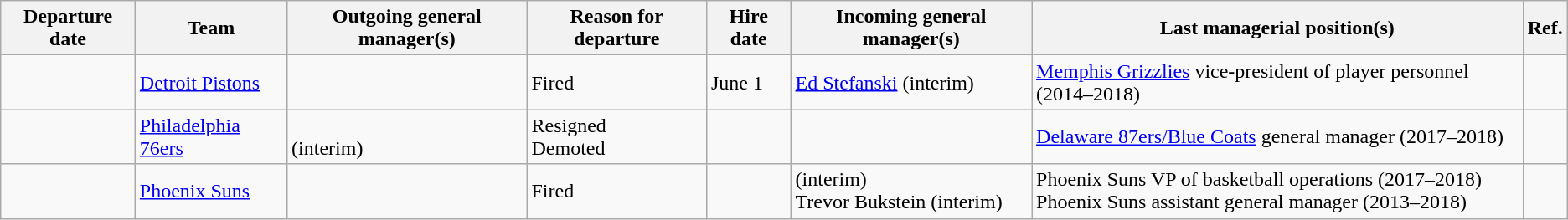<table class="wikitable sortable">
<tr>
<th>Departure date</th>
<th>Team</th>
<th>Outgoing general manager(s)</th>
<th>Reason for departure</th>
<th>Hire date</th>
<th>Incoming general manager(s)</th>
<th class="unsortable">Last managerial position(s)</th>
<th class="unsortable">Ref.</th>
</tr>
<tr>
<td align=center></td>
<td><a href='#'>Detroit Pistons</a></td>
<td></td>
<td>Fired</td>
<td>June 1</td>
<td><a href='#'>Ed Stefanski</a> (interim)</td>
<td><a href='#'>Memphis Grizzlies</a> vice-president of player personnel (2014–2018)</td>
<td></td>
</tr>
<tr>
<td align=center><br></td>
<td><a href='#'>Philadelphia 76ers</a></td>
<td><br> (interim)</td>
<td>Resigned<br>Demoted</td>
<td></td>
<td></td>
<td><a href='#'>Delaware 87ers/Blue Coats</a> general manager (2017–2018)</td>
<td></td>
</tr>
<tr>
<td align=center></td>
<td><a href='#'>Phoenix Suns</a></td>
<td></td>
<td>Fired</td>
<td></td>
<td> (interim)<br>Trevor Bukstein (interim)</td>
<td>Phoenix Suns VP of basketball operations (2017–2018)<br>Phoenix Suns assistant general manager (2013–2018)</td>
<td></td>
</tr>
</table>
